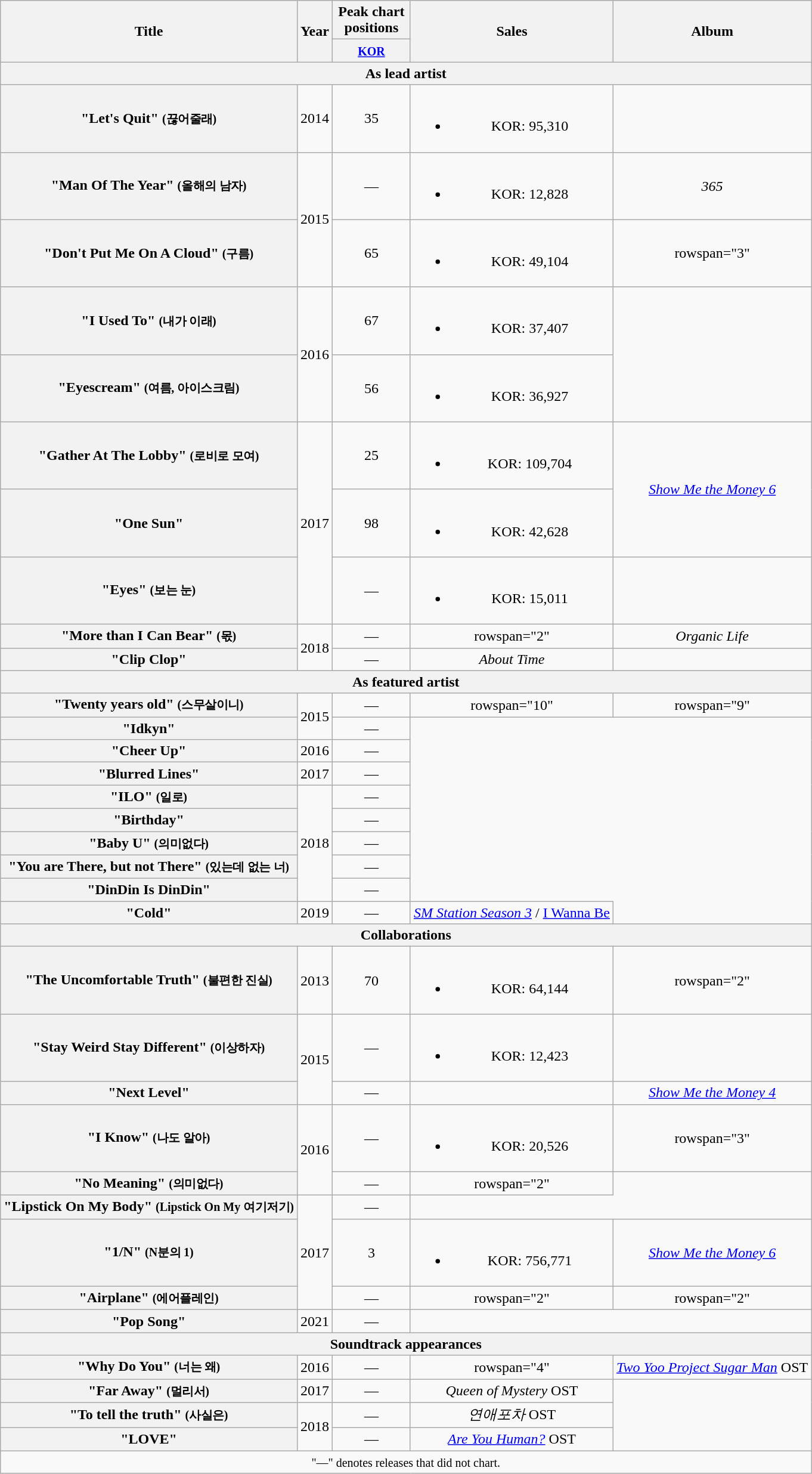<table class="wikitable plainrowheaders" style="text-align:center;">
<tr>
<th scope="col" rowspan="2">Title</th>
<th scope="col" rowspan="2">Year</th>
<th scope="col" colspan="1" style="width:5em;">Peak chart positions</th>
<th scope="col" rowspan="2">Sales</th>
<th scope="col" rowspan="2">Album</th>
</tr>
<tr>
<th><small><a href='#'>KOR</a></small><br></th>
</tr>
<tr>
<th scope="col" colspan="5">As lead artist</th>
</tr>
<tr>
<th scope="row">"Let's Quit" <small>(끊어줄래)</small><br></th>
<td>2014</td>
<td>35</td>
<td><br><ul><li>KOR: 95,310</li></ul></td>
<td></td>
</tr>
<tr>
<th scope="row">"Man Of The Year" <small>(올해의 남자)</small><br></th>
<td rowspan="2">2015</td>
<td>—</td>
<td><br><ul><li>KOR: 12,828</li></ul></td>
<td><em>365</em></td>
</tr>
<tr>
<th scope="row">"Don't Put Me On A Cloud" <small>(구름)</small><br></th>
<td>65</td>
<td><br><ul><li>KOR: 49,104</li></ul></td>
<td>rowspan="3" </td>
</tr>
<tr>
<th scope="row">"I Used To" <small>(내가 이래)</small></th>
<td rowspan="2">2016</td>
<td>67</td>
<td><br><ul><li>KOR: 37,407</li></ul></td>
</tr>
<tr>
<th scope="row">"Eyescream" <small>(여름, 아이스크림)</small><br></th>
<td>56</td>
<td><br><ul><li>KOR: 36,927</li></ul></td>
</tr>
<tr>
<th scope="row">"Gather At The Lobby" <small>(로비로 모여)</small><br></th>
<td rowspan="3">2017</td>
<td>25</td>
<td><br><ul><li>KOR: 109,704</li></ul></td>
<td rowspan="2"><em><a href='#'>Show Me the Money 6</a></em></td>
</tr>
<tr>
<th scope="row">"One Sun"<br></th>
<td>98</td>
<td><br><ul><li>KOR: 42,628</li></ul></td>
</tr>
<tr>
<th scope="row">"Eyes" <small>(보는 눈)</small><br></th>
<td>—</td>
<td><br><ul><li>KOR: 15,011</li></ul></td>
<td></td>
</tr>
<tr>
<th scope="row">"More than I Can Bear" <small>(몫)</small></th>
<td rowspan="2">2018</td>
<td>—</td>
<td>rowspan="2" </td>
<td><em>Organic Life</em></td>
</tr>
<tr>
<th scope="row">"Clip Clop" <br></th>
<td>—</td>
<td><em>About Time</em></td>
</tr>
<tr>
<th scope="col" colspan="5">As featured artist</th>
</tr>
<tr>
<th scope="row">"Twenty years old" <small>(스무살이니)</small><br></th>
<td rowspan="2">2015</td>
<td>—</td>
<td>rowspan="10" </td>
<td>rowspan="9" </td>
</tr>
<tr>
<th scope="row">"Idkyn"<br></th>
<td>—</td>
</tr>
<tr>
<th scope="row">"Cheer Up"<br></th>
<td>2016</td>
<td>—</td>
</tr>
<tr>
<th scope="row">"Blurred Lines"<br></th>
<td>2017</td>
<td>—</td>
</tr>
<tr>
<th scope="row">"ILO" <small>(일로)</small><br></th>
<td rowspan="5">2018</td>
<td>—</td>
</tr>
<tr>
<th scope="row">"Birthday"<br></th>
<td>—</td>
</tr>
<tr>
<th scope="row">"Baby U" <small>(의미없다)</small><br></th>
<td>—</td>
</tr>
<tr>
<th scope="row">"You are There, but not There" <small>(있는데 없는 너)</small><br></th>
<td>—</td>
</tr>
<tr>
<th scope="row">"DinDin Is DinDin"<br></th>
<td>—</td>
</tr>
<tr>
<th scope="row">"Cold" <br></th>
<td rowspan="1">2019</td>
<td>—</td>
<td><em><a href='#'>SM Station Season 3</a></em> / <a href='#'>I Wanna Be</a></td>
</tr>
<tr>
<th scope="col" colspan="5">Collaborations</th>
</tr>
<tr>
<th scope="row">"The Uncomfortable Truth" <small>(불편한 진실)</small><br></th>
<td>2013</td>
<td>70</td>
<td><br><ul><li>KOR: 64,144</li></ul></td>
<td>rowspan="2" </td>
</tr>
<tr>
<th scope="row">"Stay Weird Stay Different" <small>(이상하자)</small><br></th>
<td rowspan="2">2015</td>
<td>—</td>
<td><br><ul><li>KOR: 12,423</li></ul></td>
</tr>
<tr>
<th scope="row">"Next Level"<br></th>
<td>—</td>
<td></td>
<td><em><a href='#'>Show Me the Money 4</a></em></td>
</tr>
<tr>
<th scope="row">"I Know" <small>(나도 알아)</small><br></th>
<td rowspan="2">2016</td>
<td>—</td>
<td><br><ul><li>KOR: 20,526</li></ul></td>
<td>rowspan="3" </td>
</tr>
<tr>
<th scope="row">"No Meaning" <small>(의미없다)</small><br></th>
<td>—</td>
<td>rowspan="2" </td>
</tr>
<tr>
<th scope="row">"Lipstick On My Body" <small>(Lipstick On My 여기저기)</small><br></th>
<td rowspan="3">2017</td>
<td>—</td>
</tr>
<tr>
<th scope="row">"1/N" <small>(N분의 1)</small><br></th>
<td>3</td>
<td><br><ul><li>KOR: 756,771</li></ul></td>
<td><em><a href='#'>Show Me the Money 6</a></em></td>
</tr>
<tr>
<th scope="row">"Airplane" <small>(에어플레인)</small><br></th>
<td>—</td>
<td>rowspan="2" </td>
<td>rowspan="2" </td>
</tr>
<tr>
<th scope="row">"Pop Song"<br></th>
<td>2021</td>
<td>—</td>
</tr>
<tr>
<th scope="col" colspan="5">Soundtrack appearances</th>
</tr>
<tr>
<th scope="row">"Why Do You" <small>(너는 왜)</small><br></th>
<td>2016</td>
<td>—</td>
<td>rowspan="4" </td>
<td><em><a href='#'>Two Yoo Project Sugar Man</a></em> OST</td>
</tr>
<tr>
<th scope="row">"Far Away" <small>(멀리서)</small><br></th>
<td>2017</td>
<td>—</td>
<td><em>Queen of Mystery</em> OST</td>
</tr>
<tr>
<th scope="row">"To tell the truth" <small>(사실은)</small><br></th>
<td rowspan="2">2018</td>
<td>—</td>
<td><em>연애포차</em> OST</td>
</tr>
<tr>
<th scope="row">"LOVE"<br></th>
<td>—</td>
<td><em><a href='#'>Are You Human?</a></em> OST</td>
</tr>
<tr>
<td colspan="5" align="center"><small>"—" denotes releases that did not chart.</small></td>
</tr>
</table>
